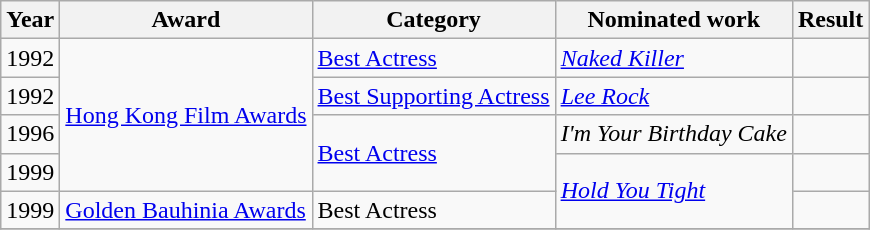<table class="wikitable">
<tr>
<th>Year</th>
<th>Award</th>
<th>Category</th>
<th>Nominated work</th>
<th>Result</th>
</tr>
<tr>
<td>1992</td>
<td rowspan=4><a href='#'>Hong Kong Film Awards</a></td>
<td><a href='#'>Best Actress</a></td>
<td><em><a href='#'>Naked Killer</a></em></td>
<td></td>
</tr>
<tr>
<td>1992</td>
<td><a href='#'>Best Supporting Actress</a></td>
<td><em><a href='#'>Lee Rock</a></em></td>
<td></td>
</tr>
<tr>
<td>1996</td>
<td rowspan=2><a href='#'>Best Actress</a></td>
<td><em>I'm Your Birthday Cake</em></td>
<td></td>
</tr>
<tr>
<td>1999</td>
<td rowspan=2><em><a href='#'>Hold You Tight</a></em></td>
<td></td>
</tr>
<tr>
<td>1999</td>
<td><a href='#'>Golden Bauhinia Awards</a></td>
<td>Best Actress</td>
<td></td>
</tr>
<tr>
</tr>
</table>
